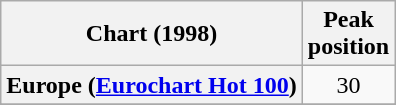<table class="wikitable sortable plainrowheaders" style="text-align:center">
<tr>
<th>Chart (1998)</th>
<th>Peak<br>position</th>
</tr>
<tr>
<th scope="row">Europe (<a href='#'>Eurochart Hot 100</a>)</th>
<td>30</td>
</tr>
<tr>
</tr>
<tr>
</tr>
</table>
